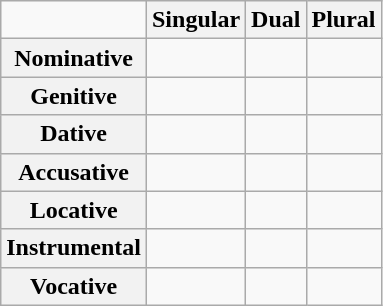<table class="wikitable">
<tr>
<td></td>
<th>Singular</th>
<th>Dual</th>
<th>Plural</th>
</tr>
<tr>
<th>Nominative</th>
<td></td>
<td></td>
<td></td>
</tr>
<tr>
<th>Genitive</th>
<td></td>
<td></td>
<td></td>
</tr>
<tr>
<th>Dative</th>
<td></td>
<td></td>
<td></td>
</tr>
<tr>
<th>Accusative</th>
<td></td>
<td></td>
<td></td>
</tr>
<tr>
<th>Locative</th>
<td></td>
<td></td>
<td></td>
</tr>
<tr>
<th>Instrumental</th>
<td></td>
<td></td>
<td></td>
</tr>
<tr>
<th>Vocative</th>
<td></td>
<td></td>
<td></td>
</tr>
</table>
